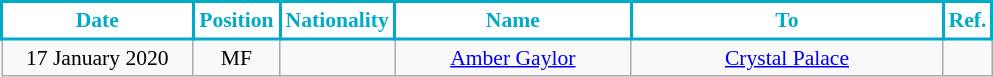<table class="wikitable" style="text-align:center; font-size:90%; ">
<tr>
<th style="background:#FFFFFF; color:#00abc7;border:2px solid #00abc7; width:120px;">Date</th>
<th style="background:#FFFFFF; color:#00abc7;border:2px solid #00abc7; width:50px;">Position</th>
<th style="background:#FFFFFF; color:#00abc7;border:2px solid #00abc7; width:50px;">Nationality</th>
<th style="background:#FFFFFF; color:#00abc7;border:2px solid #00abc7; width:150px;">Name</th>
<th style="background:#FFFFFF; color:#00abc7;border:2px solid #00abc7; width:200px;">To</th>
<th style="background:#FFFFFF; color:#00abc7;border:2px solid #00abc7; width:25px;">Ref.</th>
</tr>
<tr>
<td>17 January 2020</td>
<td>MF</td>
<td></td>
<td><a href='#'>Amber Gaylor</a></td>
<td> <a href='#'>Crystal Palace</a></td>
<td></td>
</tr>
</table>
